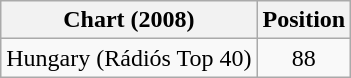<table class="wikitable">
<tr>
<th>Chart (2008)</th>
<th>Position</th>
</tr>
<tr>
<td>Hungary (Rádiós Top 40)</td>
<td style="text-align:center;">88</td>
</tr>
</table>
